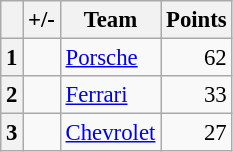<table class="wikitable" style="font-size:95%;">
<tr>
<th scope="col"></th>
<th scope="col">+/-</th>
<th scope="col">Team</th>
<th scope="col">Points</th>
</tr>
<tr>
<th align="center">1</th>
<td align="left"></td>
<td> <a href='#'>Porsche</a></td>
<td align="right">62</td>
</tr>
<tr>
<th align="center">2</th>
<td align="left"></td>
<td> <a href='#'>Ferrari</a></td>
<td align="right">33</td>
</tr>
<tr>
<th align="center">3</th>
<td align="left"></td>
<td> <a href='#'>Chevrolet</a></td>
<td align="right">27</td>
</tr>
</table>
